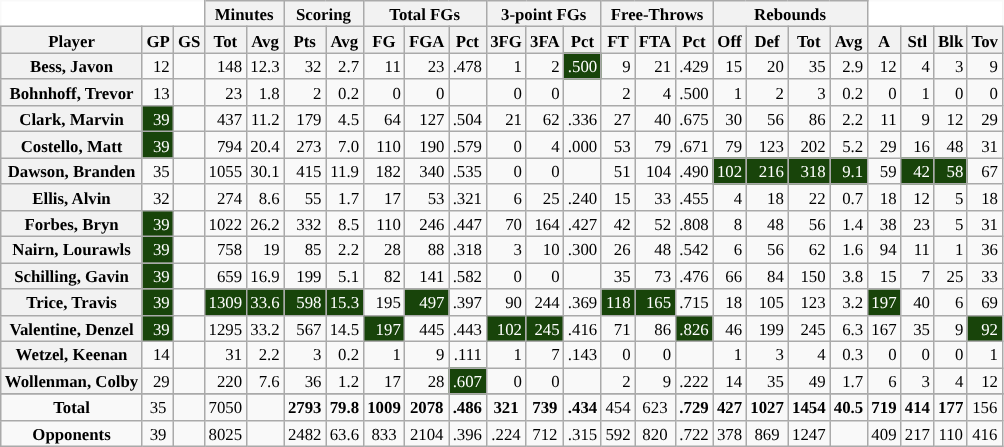<table class="wikitable sortable" border="1" style="font-size:70%;">
<tr>
<th colspan="3" style="border-top-style:hidden; border-left-style:hidden; background: white;"></th>
<th colspan="2" style=>Minutes</th>
<th colspan="2" style=>Scoring</th>
<th colspan="3" style=>Total FGs</th>
<th colspan="3" style=>3-point FGs</th>
<th colspan="3" style=>Free-Throws</th>
<th colspan="4" style=>Rebounds</th>
<th colspan="4" style="border-top-style:hidden; border-right-style:hidden; background: white;"></th>
</tr>
<tr>
<th scope="col" style=>Player</th>
<th scope="col" style=>GP</th>
<th scope="col" style=>GS</th>
<th scope="col" style=>Tot</th>
<th scope="col" style=>Avg</th>
<th scope="col" style=>Pts</th>
<th scope="col" style=>Avg</th>
<th scope="col" style=>FG</th>
<th scope="col" style=>FGA</th>
<th scope="col" style=>Pct</th>
<th scope="col" style=>3FG</th>
<th scope="col" style=>3FA</th>
<th scope="col" style=>Pct</th>
<th scope="col" style=>FT</th>
<th scope="col" style=>FTA</th>
<th scope="col" style=>Pct</th>
<th scope="col" style=>Off</th>
<th scope="col" style=>Def</th>
<th scope="col" style=>Tot</th>
<th scope="col" style=>Avg</th>
<th scope="col" style=>A</th>
<th scope="col" style=>Stl</th>
<th scope="col" style=>Blk</th>
<th scope="col" style=>Tov</th>
</tr>
<tr>
<th style=white-space:nowrap>Bess, Javon</th>
<td align="right">12</td>
<td align="right"></td>
<td align="right">148</td>
<td align="right">12.3</td>
<td align="right">32</td>
<td align="right">2.7</td>
<td align="right">11</td>
<td align="right">23</td>
<td align="right">.478</td>
<td align="right">1</td>
<td align="right">2</td>
<td align="right" style="background:#18440a; color:#ffffff;">.500</td>
<td align="right">9</td>
<td align="right">21</td>
<td align="right">.429</td>
<td align="right">15</td>
<td align="right">20</td>
<td align="right">35</td>
<td align="right">2.9</td>
<td align="right">12</td>
<td align="right">4</td>
<td align="right">3</td>
<td align="right">9</td>
</tr>
<tr>
<th style=white-space:nowrap>Bohnhoff, Trevor</th>
<td align="right">13</td>
<td align="right"></td>
<td align="right">23</td>
<td align="right">1.8</td>
<td align="right">2</td>
<td align="right">0.2</td>
<td align="right">0</td>
<td align="right">0</td>
<td align="right"></td>
<td align="right">0</td>
<td align="right">0</td>
<td align="right"></td>
<td align="right">2</td>
<td align="right">4</td>
<td align="right">.500</td>
<td align="right">1</td>
<td align="right">2</td>
<td align="right">3</td>
<td align="right">0.2</td>
<td align="right">0</td>
<td align="right">1</td>
<td align="right">0</td>
<td align="right">0</td>
</tr>
<tr>
<th style=white-space:nowrap>Clark, Marvin</th>
<td align="right" style="background:#18440a; color:#ffffff;">39</td>
<td align="right"></td>
<td align="right">437</td>
<td align="right">11.2</td>
<td align="right">179</td>
<td align="right">4.5</td>
<td align="right">64</td>
<td align="right">127</td>
<td align="right">.504</td>
<td align="right">21</td>
<td align="right">62</td>
<td align="right">.336</td>
<td align="right">27</td>
<td align="right">40</td>
<td align="right">.675</td>
<td align="right">30</td>
<td align="right">56</td>
<td align="right">86</td>
<td align="right">2.2</td>
<td align="right">11</td>
<td align="right">9</td>
<td align="right">12</td>
<td align="right">29</td>
</tr>
<tr>
<th style=white-space:nowrap>Costello, Matt</th>
<td align="right" style="background:#18440a; color:#ffffff;">39</td>
<td align="right"></td>
<td align="right">794</td>
<td align="right">20.4</td>
<td align="right">273</td>
<td align="right">7.0</td>
<td align="right">110</td>
<td align="right">190</td>
<td align="right">.579</td>
<td align="right">0</td>
<td align="right">4</td>
<td align="right">.000</td>
<td align="right">53</td>
<td align="right">79</td>
<td align="right">.671</td>
<td align="right">79</td>
<td align="right">123</td>
<td align="right">202</td>
<td align="right">5.2</td>
<td align="right">29</td>
<td align="right">16</td>
<td align="right">48</td>
<td align="right">31</td>
</tr>
<tr>
<th style=white-space:nowrap>Dawson, Branden</th>
<td align="right">35</td>
<td align="right"></td>
<td align="right">1055</td>
<td align="right">30.1</td>
<td align="right">415</td>
<td align="right">11.9</td>
<td align="right">182</td>
<td align="right">340</td>
<td align="right">.535</td>
<td align="right">0</td>
<td align="right">0</td>
<td align="right"></td>
<td align="right">51</td>
<td align="right">104</td>
<td align="right">.490</td>
<td align="right" style="background:#18440a; color:#ffffff;">102</td>
<td align="right" style="background:#18440a; color:#ffffff;">216</td>
<td align="right" style="background:#18440a; color:#ffffff;">318</td>
<td align="right" style="background:#18440a; color:#ffffff;">9.1</td>
<td align="right">59</td>
<td align="right" style="background:#18440a; color:#ffffff;">42</td>
<td align="right" style="background:#18440a; color:#ffffff;">58</td>
<td align="right">67</td>
</tr>
<tr>
<th style=white-space:nowrap>Ellis, Alvin</th>
<td align="right">32</td>
<td align="right"></td>
<td align="right">274</td>
<td align="right">8.6</td>
<td align="right">55</td>
<td align="right">1.7</td>
<td align="right">17</td>
<td align="right">53</td>
<td align="right">.321</td>
<td align="right">6</td>
<td align="right">25</td>
<td align="right">.240</td>
<td align="right">15</td>
<td align="right">33</td>
<td align="right">.455</td>
<td align="right">4</td>
<td align="right">18</td>
<td align="right">22</td>
<td align="right">0.7</td>
<td align="right">18</td>
<td align="right">12</td>
<td align="right">5</td>
<td align="right">18</td>
</tr>
<tr>
<th style=white-space:nowrap>Forbes, Bryn</th>
<td align="right" style="background:#18440a; color:#ffffff;">39</td>
<td align="right"></td>
<td align="right">1022</td>
<td align="right">26.2</td>
<td align="right">332</td>
<td align="right">8.5</td>
<td align="right">110</td>
<td align="right">246</td>
<td align="right">.447</td>
<td align="right">70</td>
<td align="right">164</td>
<td align="right">.427</td>
<td align="right">42</td>
<td align="right">52</td>
<td align="right">.808</td>
<td align="right">8</td>
<td align="right">48</td>
<td align="right">56</td>
<td align="right">1.4</td>
<td align="right">38</td>
<td align="right">23</td>
<td align="right">5</td>
<td align="right">31</td>
</tr>
<tr>
<th style=white-space:nowrap>Nairn, Lourawls</th>
<td align="right" style="background:#18440a; color:#ffffff;">39</td>
<td align="right"></td>
<td align="right">758</td>
<td align="right">19</td>
<td align="right">85</td>
<td align="right">2.2</td>
<td align="right">28</td>
<td align="right">88</td>
<td align="right">.318</td>
<td align="right">3</td>
<td align="right">10</td>
<td align="right">.300</td>
<td align="right">26</td>
<td align="right">48</td>
<td align="right">.542</td>
<td align="right">6</td>
<td align="right">56</td>
<td align="right">62</td>
<td align="right">1.6</td>
<td align="right">94</td>
<td align="right">11</td>
<td align="right">1</td>
<td align="right">36</td>
</tr>
<tr>
<th style=white-space:nowrap>Schilling, Gavin</th>
<td align="right" style="background:#18440a; color:#ffffff;">39</td>
<td align="right"></td>
<td align="right">659</td>
<td align="right">16.9</td>
<td align="right">199</td>
<td align="right">5.1</td>
<td align="right">82</td>
<td align="right">141</td>
<td align="right">.582</td>
<td align="right">0</td>
<td align="right">0</td>
<td align="right"></td>
<td align="right">35</td>
<td align="right">73</td>
<td align="right">.476</td>
<td align="right">66</td>
<td align="right">84</td>
<td align="right">150</td>
<td align="right">3.8</td>
<td align="right">15</td>
<td align="right">7</td>
<td align="right">25</td>
<td align="right">33</td>
</tr>
<tr>
<th style=white-space:nowrap>Trice, Travis</th>
<td align="right" style="background:#18440a; color:#ffffff;">39</td>
<td align="right"></td>
<td align="right" style="background:#18440a; color:#ffffff;">1309</td>
<td align="right" style="background:#18440a; color:#ffffff;">33.6</td>
<td align="right" style="background:#18440a; color:#ffffff;">598</td>
<td align="right" style="background:#18440a; color:#ffffff;">15.3</td>
<td align="right">195</td>
<td align="right" style="background:#18440a; color:#ffffff;">497</td>
<td align="right">.397</td>
<td align="right">90</td>
<td align="right">244</td>
<td align="right">.369</td>
<td align="right"  style="background:#18440a; color:#ffffff;">118</td>
<td align="right"  style="background:#18440a; color:#ffffff;">165</td>
<td align="right">.715</td>
<td align="right">18</td>
<td align="right">105</td>
<td align="right">123</td>
<td align="right">3.2</td>
<td align="right" style="background:#18440a; color:#ffffff;">197</td>
<td align="right">40</td>
<td align="right">6</td>
<td align="right">69</td>
</tr>
<tr>
<th style=white-space:nowrap>Valentine, Denzel</th>
<td align="right" style="background:#18440a; color:#ffffff;">39</td>
<td align="right"></td>
<td align="right">1295</td>
<td align="right">33.2</td>
<td align="right">567</td>
<td align="right">14.5</td>
<td align="right" style="background:#18440a; color:#ffffff;">197</td>
<td align="right">445</td>
<td align="right">.443</td>
<td align="right" style="background:#18440a; color:#ffffff;">102</td>
<td align="right" style="background:#18440a; color:#ffffff;">245</td>
<td align="right">.416</td>
<td align="right">71</td>
<td align="right">86</td>
<td align="right" style="background:#18440a; color:#ffffff;">.826</td>
<td align="right">46</td>
<td align="right">199</td>
<td align="right">245</td>
<td align="right">6.3</td>
<td align="right">167</td>
<td align="right">35</td>
<td align="right">9</td>
<td align="right" style="background:#18440a; color:#ffffff;">92</td>
</tr>
<tr>
<th style=white-space:nowrap>Wetzel, Keenan</th>
<td align="right">14</td>
<td align="right"></td>
<td align="right">31</td>
<td align="right">2.2</td>
<td align="right">3</td>
<td align="right">0.2</td>
<td align="right">1</td>
<td align="right">9</td>
<td align="right">.111</td>
<td align="right">1</td>
<td align="right">7</td>
<td align="right">.143</td>
<td align="right">0</td>
<td align="right">0</td>
<td align="right"></td>
<td align="right">1</td>
<td align="right">3</td>
<td align="right">4</td>
<td align="right">0.3</td>
<td align="right">0</td>
<td align="right">0</td>
<td align="right">0</td>
<td align="right">1</td>
</tr>
<tr>
<th style=white-space:nowrap>Wollenman, Colby</th>
<td align="right">29</td>
<td align="right"></td>
<td align="right">220</td>
<td align="right">7.6</td>
<td align="right">36</td>
<td align="right">1.2</td>
<td align="right">17</td>
<td align="right">28</td>
<td align="right" style="background:#18440a; color:#ffffff;">.607</td>
<td align="right">0</td>
<td align="right">0</td>
<td align="right"></td>
<td align="right">2</td>
<td align="right">9</td>
<td align="right">.222</td>
<td align="right">14</td>
<td align="right">35</td>
<td align="right">49</td>
<td align="right">1.7</td>
<td align="right">6</td>
<td align="right">3</td>
<td align="right">4</td>
<td align="right">12</td>
</tr>
<tr>
</tr>
<tr class="sortbottom">
<td align="center" style="background:#"><strong>Total</strong></td>
<td align="center" style="background:#">35</td>
<td align="center" style="background:#"></td>
<td align="center" style="background:#">7050</td>
<td align="center" style="background:#"></td>
<td align="center" style="background:#"><strong>2793</strong></td>
<td align="center" style="background:#"><strong>79.8</strong></td>
<td align="center" style="background:#"><strong>1009</strong></td>
<td align="center" style="background:#"><strong>2078</strong></td>
<td align="center" style="background:#"><strong>.486</strong></td>
<td align="center" style="background:#"><strong>321</strong></td>
<td align="center" style="background:#"><strong>739</strong></td>
<td align="center" style="background:#"><strong>.434</strong></td>
<td align="center" style="background:#">454</td>
<td align="center" style="background:#">623</td>
<td align="center" style="background:#"><strong>.729</strong></td>
<td align="center" style="background:#"><strong>427</strong></td>
<td align="center" style="background:#"><strong>1027</strong></td>
<td align="center" style="background:#"><strong>1454</strong></td>
<td align="center" style="background:#"><strong>40.5</strong></td>
<td align="center" style="background:#"><strong>719</strong></td>
<td align="center" style="background:#"><strong>414</strong></td>
<td align="center" style="background:#"><strong>177</strong></td>
<td align="center" style="background:#">156</td>
</tr>
<tr class="sortbottom">
<td align="center"><strong>Opponents</strong></td>
<td align="center">39</td>
<td align="center"></td>
<td align="center">8025</td>
<td align="center"></td>
<td align="center">2482</td>
<td align="center">63.6</td>
<td align="center">833</td>
<td align="center">2104</td>
<td align="center">.396</td>
<td align="center">.224</td>
<td align="center">712</td>
<td align="center">.315</td>
<td align="center">592</td>
<td align="center">820</td>
<td align="center">.722</td>
<td align="center">378</td>
<td align="center">869</td>
<td align="center">1247</td>
<td align="center"></td>
<td align="center">409</td>
<td align="center">217</td>
<td align="center">110</td>
<td align="center">416</td>
</tr>
</table>
